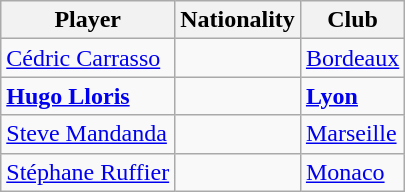<table class="wikitable">
<tr>
<th>Player</th>
<th>Nationality</th>
<th>Club</th>
</tr>
<tr>
<td><a href='#'>Cédric Carrasso</a></td>
<td></td>
<td><a href='#'>Bordeaux</a></td>
</tr>
<tr>
<td><strong><a href='#'>Hugo Lloris</a></strong></td>
<td><strong></strong></td>
<td><strong><a href='#'>Lyon</a></strong></td>
</tr>
<tr>
<td><a href='#'>Steve Mandanda</a></td>
<td></td>
<td><a href='#'>Marseille</a></td>
</tr>
<tr>
<td><a href='#'>Stéphane Ruffier</a></td>
<td></td>
<td><a href='#'>Monaco</a></td>
</tr>
</table>
